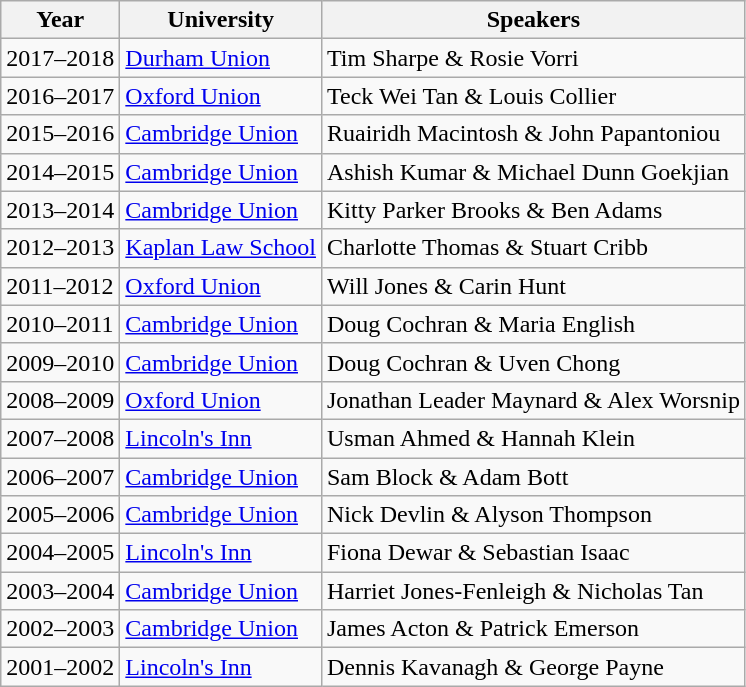<table class="wikitable sortable">
<tr>
<th>Year</th>
<th>University</th>
<th>Speakers</th>
</tr>
<tr>
<td>2017–2018</td>
<td><a href='#'>Durham Union</a></td>
<td>Tim Sharpe & Rosie Vorri</td>
</tr>
<tr>
<td>2016–2017</td>
<td><a href='#'>Oxford Union</a></td>
<td>Teck Wei Tan & Louis Collier</td>
</tr>
<tr>
<td>2015–2016</td>
<td><a href='#'>Cambridge Union</a></td>
<td>Ruairidh Macintosh & John Papantoniou</td>
</tr>
<tr>
<td>2014–2015</td>
<td><a href='#'>Cambridge Union</a></td>
<td>Ashish Kumar & Michael Dunn Goekjian</td>
</tr>
<tr>
<td>2013–2014</td>
<td><a href='#'>Cambridge Union</a></td>
<td>Kitty Parker Brooks & Ben Adams</td>
</tr>
<tr>
<td>2012–2013</td>
<td><a href='#'>Kaplan Law School</a></td>
<td>Charlotte Thomas & Stuart Cribb</td>
</tr>
<tr>
<td>2011–2012</td>
<td><a href='#'>Oxford Union</a></td>
<td>Will Jones & Carin Hunt</td>
</tr>
<tr>
<td>2010–2011</td>
<td><a href='#'>Cambridge Union</a></td>
<td>Doug Cochran & Maria English</td>
</tr>
<tr>
<td>2009–2010</td>
<td><a href='#'>Cambridge Union</a></td>
<td>Doug Cochran & Uven Chong</td>
</tr>
<tr>
<td>2008–2009</td>
<td><a href='#'>Oxford Union</a></td>
<td>Jonathan Leader Maynard & Alex Worsnip</td>
</tr>
<tr>
<td>2007–2008</td>
<td><a href='#'>Lincoln's Inn</a></td>
<td>Usman Ahmed & Hannah Klein</td>
</tr>
<tr>
<td>2006–2007</td>
<td><a href='#'>Cambridge Union</a></td>
<td>Sam Block & Adam Bott</td>
</tr>
<tr>
<td>2005–2006</td>
<td><a href='#'>Cambridge Union</a></td>
<td>Nick Devlin & Alyson Thompson</td>
</tr>
<tr>
<td>2004–2005</td>
<td><a href='#'>Lincoln's Inn</a></td>
<td>Fiona Dewar & Sebastian Isaac</td>
</tr>
<tr>
<td>2003–2004</td>
<td><a href='#'>Cambridge Union</a></td>
<td>Harriet Jones-Fenleigh & Nicholas Tan</td>
</tr>
<tr>
<td>2002–2003</td>
<td><a href='#'>Cambridge Union</a></td>
<td>James Acton & Patrick Emerson</td>
</tr>
<tr>
<td>2001–2002</td>
<td><a href='#'>Lincoln's Inn</a></td>
<td>Dennis Kavanagh & George Payne</td>
</tr>
</table>
